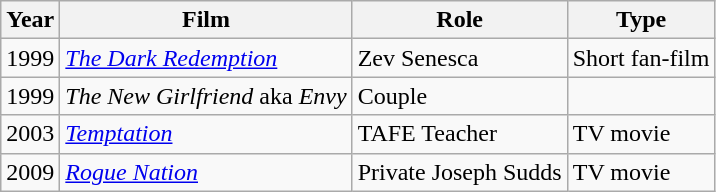<table class="wikitable sortable">
<tr>
<th>Year</th>
<th>Film</th>
<th>Role</th>
<th class="unsortable">Type</th>
</tr>
<tr>
<td>1999</td>
<td><em><a href='#'>The Dark Redemption</a></em></td>
<td>Zev Senesca</td>
<td>Short fan-film</td>
</tr>
<tr>
<td>1999</td>
<td><em>The New Girlfriend</em> aka <em>Envy</em></td>
<td>Couple</td>
<td></td>
</tr>
<tr>
<td>2003</td>
<td><em><a href='#'>Temptation</a></em></td>
<td>TAFE Teacher</td>
<td>TV movie</td>
</tr>
<tr>
<td>2009</td>
<td><em><a href='#'>Rogue Nation</a></em></td>
<td>Private Joseph Sudds</td>
<td>TV movie</td>
</tr>
</table>
